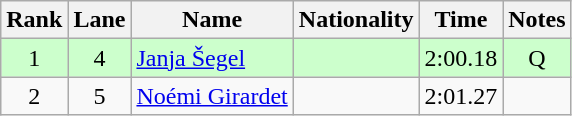<table class="wikitable sortable" style="text-align:center">
<tr>
<th>Rank</th>
<th>Lane</th>
<th>Name</th>
<th>Nationality</th>
<th>Time</th>
<th>Notes</th>
</tr>
<tr bgcolor=ccffcc>
<td>1</td>
<td>4</td>
<td align=left><a href='#'>Janja Šegel</a></td>
<td align=left></td>
<td>2:00.18</td>
<td>Q</td>
</tr>
<tr>
<td>2</td>
<td>5</td>
<td align=left><a href='#'>Noémi Girardet</a></td>
<td align=left></td>
<td>2:01.27</td>
<td></td>
</tr>
</table>
